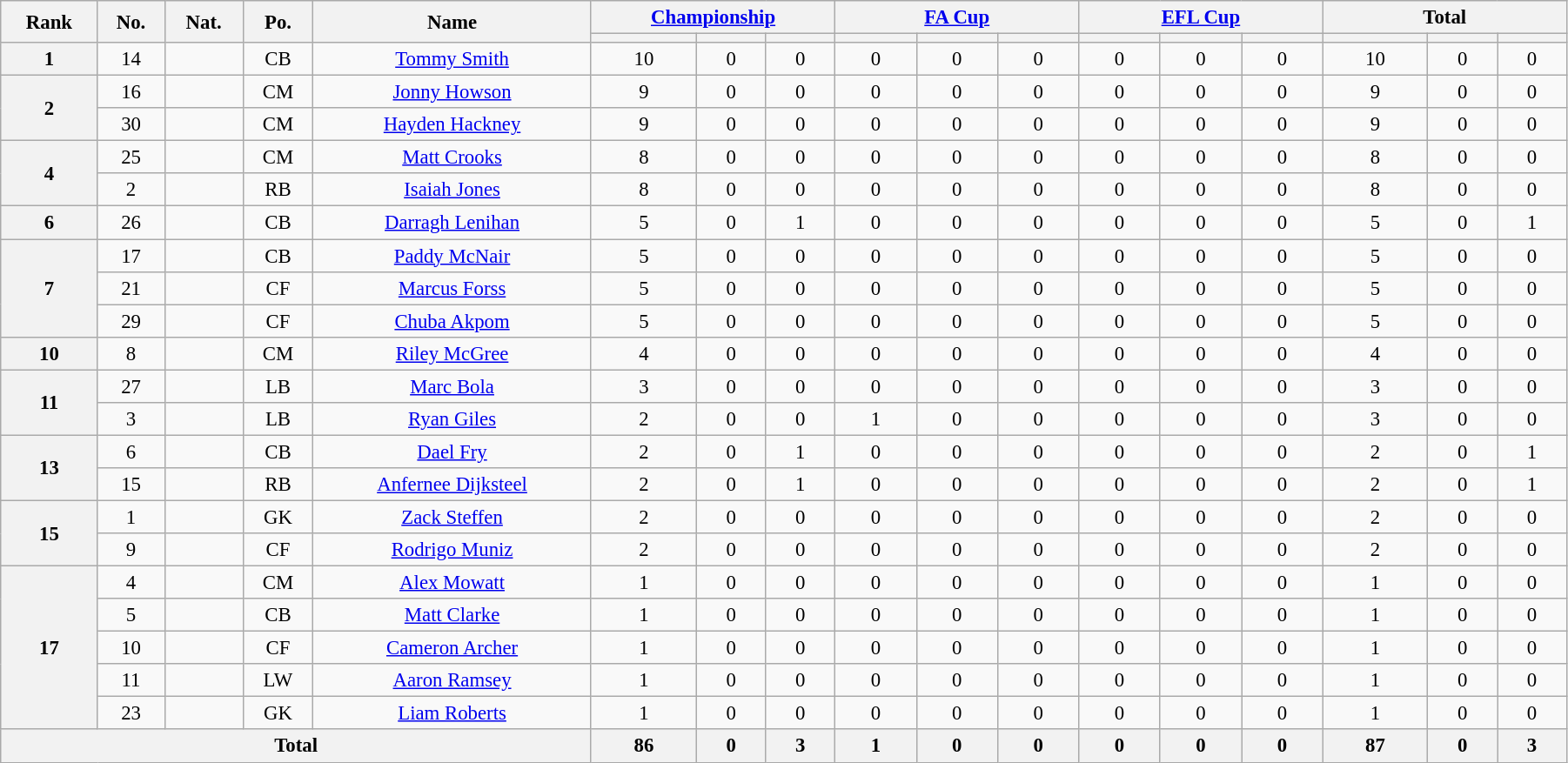<table class="wikitable" style="text-align:center; font-size:95%; width:95%;">
<tr>
<th rowspan=2>Rank</th>
<th rowspan=2>No.</th>
<th rowspan=2>Nat.</th>
<th rowspan=2>Po.</th>
<th rowspan=2>Name</th>
<th colspan=3 width=100px><a href='#'>Championship</a></th>
<th colspan=3 width=100px><a href='#'>FA Cup</a></th>
<th colspan=3 width=100px><a href='#'>EFL Cup</a></th>
<th colspan=3 width=100px>Total</th>
</tr>
<tr>
<th></th>
<th></th>
<th></th>
<th></th>
<th></th>
<th></th>
<th></th>
<th></th>
<th></th>
<th></th>
<th></th>
<th></th>
</tr>
<tr>
<th rowspan=1>1</th>
<td>14</td>
<td></td>
<td>CB</td>
<td><a href='#'>Tommy Smith</a></td>
<td>10</td>
<td>0</td>
<td>0</td>
<td>0</td>
<td>0</td>
<td>0</td>
<td>0</td>
<td>0</td>
<td>0</td>
<td>10</td>
<td>0</td>
<td>0</td>
</tr>
<tr>
<th rowspan=2>2</th>
<td>16</td>
<td></td>
<td>CM</td>
<td><a href='#'>Jonny Howson</a></td>
<td>9</td>
<td>0</td>
<td>0</td>
<td>0</td>
<td>0</td>
<td>0</td>
<td>0</td>
<td>0</td>
<td>0</td>
<td>9</td>
<td>0</td>
<td>0</td>
</tr>
<tr>
<td>30</td>
<td></td>
<td>CM</td>
<td><a href='#'>Hayden Hackney</a></td>
<td>9</td>
<td>0</td>
<td>0</td>
<td>0</td>
<td>0</td>
<td>0</td>
<td>0</td>
<td>0</td>
<td>0</td>
<td>9</td>
<td>0</td>
<td>0</td>
</tr>
<tr>
<th rowspan=2>4</th>
<td>25</td>
<td></td>
<td>CM</td>
<td><a href='#'>Matt Crooks</a></td>
<td>8</td>
<td>0</td>
<td>0</td>
<td>0</td>
<td>0</td>
<td>0</td>
<td>0</td>
<td>0</td>
<td>0</td>
<td>8</td>
<td>0</td>
<td>0</td>
</tr>
<tr>
<td>2</td>
<td></td>
<td>RB</td>
<td><a href='#'>Isaiah Jones</a></td>
<td>8</td>
<td>0</td>
<td>0</td>
<td>0</td>
<td>0</td>
<td>0</td>
<td>0</td>
<td>0</td>
<td>0</td>
<td>8</td>
<td>0</td>
<td>0</td>
</tr>
<tr>
<th rowspan=1>6</th>
<td>26</td>
<td></td>
<td>CB</td>
<td><a href='#'>Darragh Lenihan</a></td>
<td>5</td>
<td>0</td>
<td>1</td>
<td>0</td>
<td>0</td>
<td>0</td>
<td>0</td>
<td>0</td>
<td>0</td>
<td>5</td>
<td>0</td>
<td>1</td>
</tr>
<tr>
<th rowspan=3>7</th>
<td>17</td>
<td></td>
<td>CB</td>
<td><a href='#'>Paddy McNair</a></td>
<td>5</td>
<td>0</td>
<td>0</td>
<td>0</td>
<td>0</td>
<td>0</td>
<td>0</td>
<td>0</td>
<td>0</td>
<td>5</td>
<td>0</td>
<td>0</td>
</tr>
<tr>
<td>21</td>
<td></td>
<td>CF</td>
<td><a href='#'>Marcus Forss</a></td>
<td>5</td>
<td>0</td>
<td>0</td>
<td>0</td>
<td>0</td>
<td>0</td>
<td>0</td>
<td>0</td>
<td>0</td>
<td>5</td>
<td>0</td>
<td>0</td>
</tr>
<tr>
<td>29</td>
<td></td>
<td>CF</td>
<td><a href='#'>Chuba Akpom</a></td>
<td>5</td>
<td>0</td>
<td>0</td>
<td>0</td>
<td>0</td>
<td>0</td>
<td>0</td>
<td>0</td>
<td>0</td>
<td>5</td>
<td>0</td>
<td>0</td>
</tr>
<tr>
<th rowspan=1>10</th>
<td>8</td>
<td></td>
<td>CM</td>
<td><a href='#'>Riley McGree</a></td>
<td>4</td>
<td>0</td>
<td>0</td>
<td>0</td>
<td>0</td>
<td>0</td>
<td>0</td>
<td>0</td>
<td>0</td>
<td>4</td>
<td>0</td>
<td>0</td>
</tr>
<tr>
<th rowspan=2>11</th>
<td>27</td>
<td></td>
<td>LB</td>
<td><a href='#'>Marc Bola</a></td>
<td>3</td>
<td>0</td>
<td>0</td>
<td>0</td>
<td>0</td>
<td>0</td>
<td>0</td>
<td>0</td>
<td>0</td>
<td>3</td>
<td>0</td>
<td>0</td>
</tr>
<tr>
<td>3</td>
<td></td>
<td>LB</td>
<td><a href='#'>Ryan Giles</a></td>
<td>2</td>
<td>0</td>
<td>0</td>
<td>1</td>
<td>0</td>
<td>0</td>
<td>0</td>
<td>0</td>
<td>0</td>
<td>3</td>
<td>0</td>
<td>0</td>
</tr>
<tr>
<th rowspan=2>13</th>
<td>6</td>
<td></td>
<td>CB</td>
<td><a href='#'>Dael Fry</a></td>
<td>2</td>
<td>0</td>
<td>1</td>
<td>0</td>
<td>0</td>
<td>0</td>
<td>0</td>
<td>0</td>
<td>0</td>
<td>2</td>
<td>0</td>
<td>1</td>
</tr>
<tr>
<td>15</td>
<td></td>
<td>RB</td>
<td><a href='#'>Anfernee Dijksteel</a></td>
<td>2</td>
<td>0</td>
<td>1</td>
<td>0</td>
<td>0</td>
<td>0</td>
<td>0</td>
<td>0</td>
<td>0</td>
<td>2</td>
<td>0</td>
<td>1</td>
</tr>
<tr>
<th rowspan=2>15</th>
<td>1</td>
<td></td>
<td>GK</td>
<td><a href='#'>Zack Steffen</a></td>
<td>2</td>
<td>0</td>
<td>0</td>
<td>0</td>
<td>0</td>
<td>0</td>
<td>0</td>
<td>0</td>
<td>0</td>
<td>2</td>
<td>0</td>
<td>0</td>
</tr>
<tr>
<td>9</td>
<td></td>
<td>CF</td>
<td><a href='#'>Rodrigo Muniz</a></td>
<td>2</td>
<td>0</td>
<td>0</td>
<td>0</td>
<td>0</td>
<td>0</td>
<td>0</td>
<td>0</td>
<td>0</td>
<td>2</td>
<td>0</td>
<td>0</td>
</tr>
<tr>
<th rowspan=5>17</th>
<td>4</td>
<td></td>
<td>CM</td>
<td><a href='#'>Alex Mowatt</a></td>
<td>1</td>
<td>0</td>
<td>0</td>
<td>0</td>
<td>0</td>
<td>0</td>
<td>0</td>
<td>0</td>
<td>0</td>
<td>1</td>
<td>0</td>
<td>0</td>
</tr>
<tr>
<td>5</td>
<td></td>
<td>CB</td>
<td><a href='#'>Matt Clarke</a></td>
<td>1</td>
<td>0</td>
<td>0</td>
<td>0</td>
<td>0</td>
<td>0</td>
<td>0</td>
<td>0</td>
<td>0</td>
<td>1</td>
<td>0</td>
<td>0</td>
</tr>
<tr>
<td>10</td>
<td></td>
<td>CF</td>
<td><a href='#'>Cameron Archer</a></td>
<td>1</td>
<td>0</td>
<td>0</td>
<td>0</td>
<td>0</td>
<td>0</td>
<td>0</td>
<td>0</td>
<td>0</td>
<td>1</td>
<td>0</td>
<td>0</td>
</tr>
<tr>
<td>11</td>
<td></td>
<td>LW</td>
<td><a href='#'>Aaron Ramsey</a></td>
<td>1</td>
<td>0</td>
<td>0</td>
<td>0</td>
<td>0</td>
<td>0</td>
<td>0</td>
<td>0</td>
<td>0</td>
<td>1</td>
<td>0</td>
<td>0</td>
</tr>
<tr>
<td>23</td>
<td></td>
<td>GK</td>
<td><a href='#'>Liam Roberts</a></td>
<td>1</td>
<td>0</td>
<td>0</td>
<td>0</td>
<td>0</td>
<td>0</td>
<td>0</td>
<td>0</td>
<td>0</td>
<td>1</td>
<td>0</td>
<td>0</td>
</tr>
<tr>
<th colspan=5>Total</th>
<th>86</th>
<th>0</th>
<th>3</th>
<th>1</th>
<th>0</th>
<th>0</th>
<th>0</th>
<th>0</th>
<th>0</th>
<th>87</th>
<th>0</th>
<th>3</th>
</tr>
</table>
